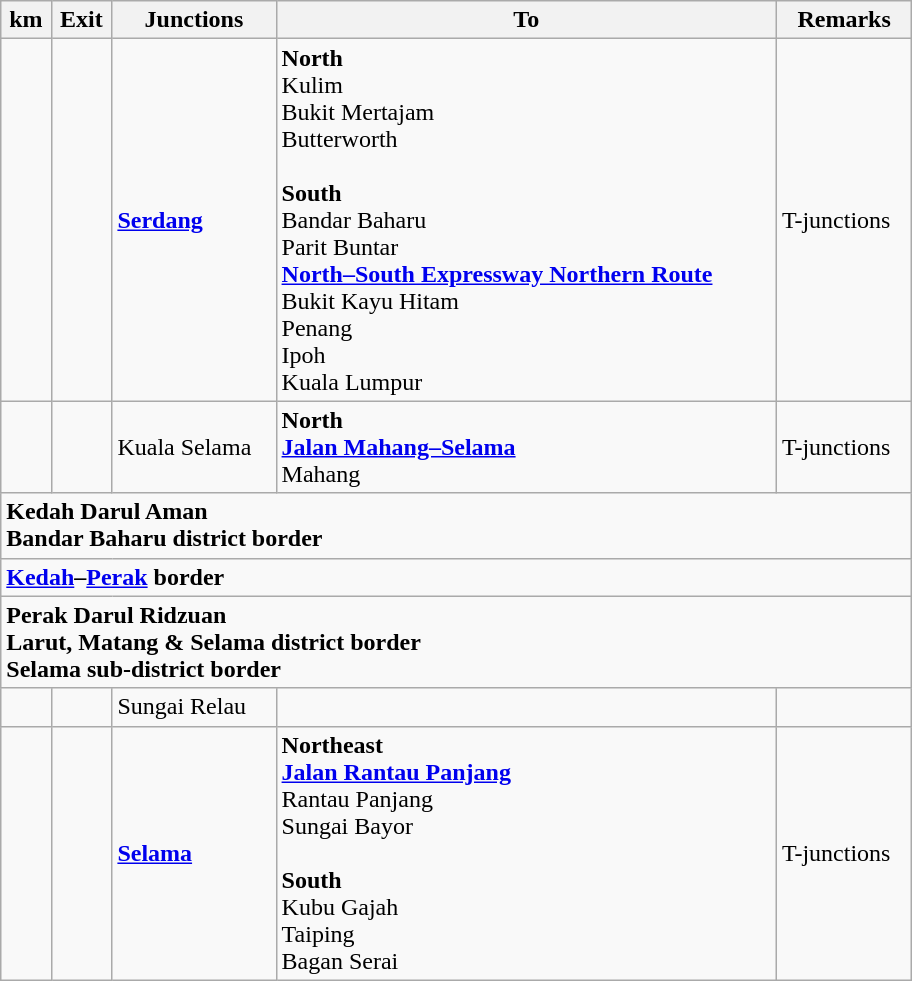<table class="wikitable">
<tr>
<th>km</th>
<th>Exit</th>
<th>Junctions</th>
<th>To</th>
<th>Remarks</th>
</tr>
<tr>
<td></td>
<td></td>
<td><strong><a href='#'>Serdang</a></strong></td>
<td><strong>North</strong><br> Kulim<br> Bukit Mertajam<br> Butterworth<br><br><strong>South </strong><br> Bandar Baharu<br> Parit Buntar<br>  <strong><a href='#'>North–South Expressway Northern Route</a></strong><br>Bukit Kayu Hitam<br>Penang<br>Ipoh<br>Kuala Lumpur</td>
<td>T-junctions</td>
</tr>
<tr>
<td></td>
<td></td>
<td>Kuala Selama</td>
<td><strong>North</strong><br> <strong><a href='#'>Jalan Mahang–Selama</a></strong><br>Mahang</td>
<td>T-junctions</td>
</tr>
<tr>
<td style="width:600px" colspan="6" style="text-align:center; background:blue;"><strong><span>Kedah Darul Aman<br>Bandar Baharu district border</span></strong></td>
</tr>
<tr>
<td style="width:600px" colspan="6" style="text-align:center; background:yellow;"><strong><span><a href='#'>Kedah</a>–<a href='#'>Perak</a> border</span></strong></td>
</tr>
<tr>
<td style="width:600px" colspan="6" style="text-align:center; background:blue;"><strong><span>Perak Darul Ridzuan<br>Larut, Matang & Selama district border<br>Selama sub-district border</span></strong></td>
</tr>
<tr>
<td></td>
<td></td>
<td>Sungai Relau</td>
<td></td>
<td></td>
</tr>
<tr>
<td></td>
<td></td>
<td><strong><a href='#'>Selama</a></strong></td>
<td><strong>Northeast</strong><br> <strong><a href='#'>Jalan Rantau Panjang</a></strong><br>Rantau Panjang<br>Sungai Bayor<br><br><strong>South </strong><br> Kubu Gajah<br> Taiping<br> Bagan Serai</td>
<td>T-junctions</td>
</tr>
</table>
